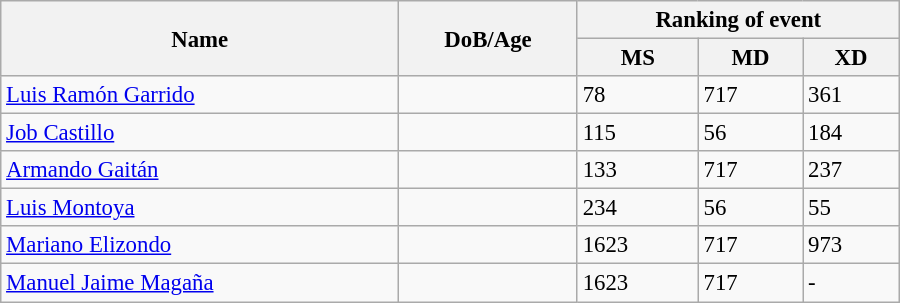<table class="wikitable" style="width:600px; font-size:95%;">
<tr>
<th rowspan="2" align="left">Name</th>
<th rowspan="2" align="left">DoB/Age</th>
<th colspan="3" align="center">Ranking of event</th>
</tr>
<tr>
<th align="center">MS</th>
<th>MD</th>
<th align="center">XD</th>
</tr>
<tr>
<td><a href='#'>Luis Ramón Garrido</a></td>
<td></td>
<td>78</td>
<td>717</td>
<td>361</td>
</tr>
<tr>
<td><a href='#'>Job Castillo</a></td>
<td></td>
<td>115</td>
<td>56</td>
<td>184</td>
</tr>
<tr>
<td><a href='#'>Armando Gaitán</a></td>
<td></td>
<td>133</td>
<td>717</td>
<td>237</td>
</tr>
<tr>
<td><a href='#'>Luis Montoya</a></td>
<td></td>
<td>234</td>
<td>56</td>
<td>55</td>
</tr>
<tr>
<td><a href='#'>Mariano Elizondo</a></td>
<td></td>
<td>1623</td>
<td>717</td>
<td>973</td>
</tr>
<tr>
<td><a href='#'>Manuel Jaime Magaña</a></td>
<td></td>
<td>1623</td>
<td>717</td>
<td>-</td>
</tr>
</table>
